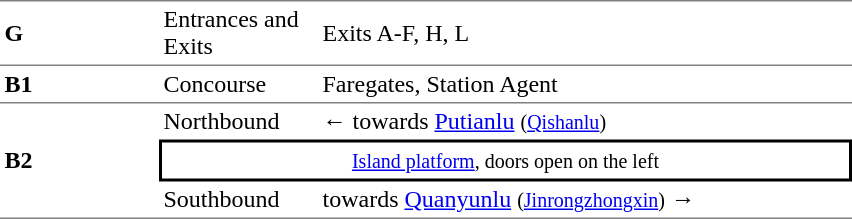<table cellspacing=0 cellpadding=3>
<tr>
<td style="border-top:solid 1px gray;border-bottom:solid 1px gray;" width=100><strong>G</strong></td>
<td style="border-top:solid 1px gray;border-bottom:solid 1px gray;" width=100>Entrances and Exits</td>
<td style="border-top:solid 1px gray;border-bottom:solid 1px gray;" width=350>Exits A-F, H, L</td>
</tr>
<tr>
<td style="border-bottom:solid 1px gray;"><strong>B1</strong></td>
<td style="border-bottom:solid 1px gray;">Concourse</td>
<td style="border-bottom:solid 1px gray;">Faregates, Station Agent</td>
</tr>
<tr>
<td style="border-bottom:solid 1px gray;" rowspan=3><strong>B2</strong></td>
<td>Northbound</td>
<td>←  towards <a href='#'>Putianlu</a> <small>(<a href='#'>Qishanlu</a>)</small></td>
</tr>
<tr>
<td style="border-right:solid 2px black;border-left:solid 2px black;border-top:solid 2px black;border-bottom:solid 2px black;text-align:center;" colspan=2><small><a href='#'>Island platform</a>, doors open on the left</small></td>
</tr>
<tr>
<td style="border-bottom:solid 1px gray;">Southbound</td>
<td style="border-bottom:solid 1px gray;">  towards <a href='#'>Quanyunlu</a> <small>(<a href='#'>Jinrongzhongxin</a>)</small> →</td>
</tr>
</table>
